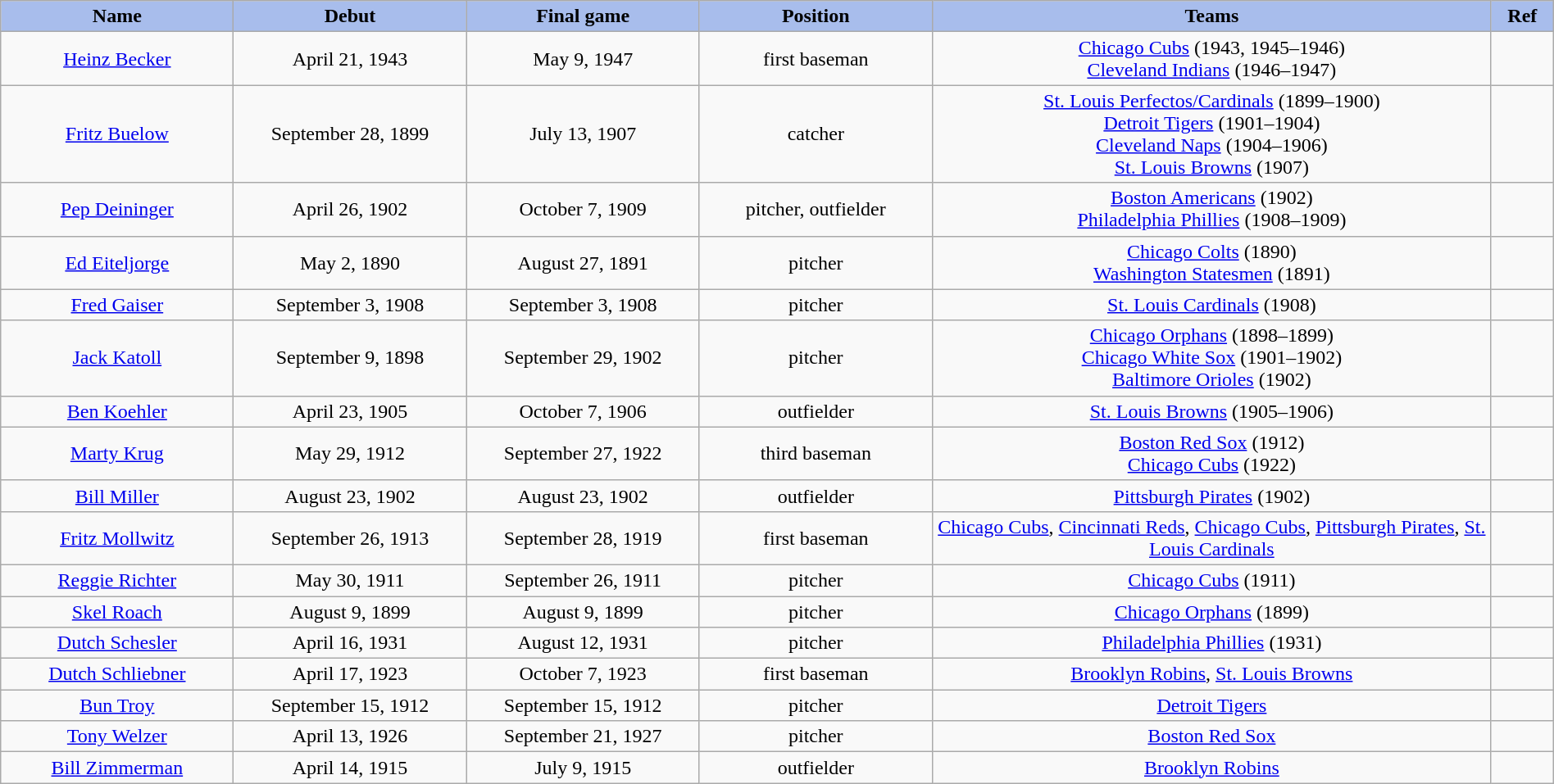<table class="wikitable" style="width: 100%">
<tr>
<th style="background:#a8bdec; width:15%;">Name</th>
<th style="width:15%; background:#a8bdec;">Debut</th>
<th style="width:15%; background:#a8bdec;">Final game</th>
<th style="width:15%; background:#a8bdec;">Position</th>
<th style="width:36%; background:#a8bdec;">Teams</th>
<th style="width:4%; background:#a8bdec;">Ref</th>
</tr>
<tr align=center>
<td><a href='#'>Heinz Becker</a></td>
<td>April 21, 1943</td>
<td>May 9, 1947</td>
<td>first baseman</td>
<td><a href='#'>Chicago Cubs</a> (1943, 1945–1946)<br><a href='#'>Cleveland Indians</a> (1946–1947)</td>
<td></td>
</tr>
<tr align=center>
<td><a href='#'>Fritz Buelow</a></td>
<td>September 28, 1899</td>
<td>July 13, 1907</td>
<td>catcher</td>
<td><a href='#'>St. Louis Perfectos/Cardinals</a> (1899–1900)<br><a href='#'>Detroit Tigers</a> (1901–1904)<br><a href='#'>Cleveland Naps</a> (1904–1906)<br><a href='#'>St. Louis Browns</a> (1907)</td>
<td></td>
</tr>
<tr align=center>
<td><a href='#'>Pep Deininger</a></td>
<td>April 26, 1902</td>
<td>October 7, 1909</td>
<td>pitcher, outfielder</td>
<td><a href='#'>Boston Americans</a> (1902)<br><a href='#'>Philadelphia Phillies</a> (1908–1909)</td>
<td></td>
</tr>
<tr align=center>
<td><a href='#'>Ed Eiteljorge</a></td>
<td>May 2, 1890</td>
<td>August 27, 1891</td>
<td>pitcher</td>
<td><a href='#'>Chicago Colts</a> (1890)<br><a href='#'>Washington Statesmen</a> (1891)</td>
<td></td>
</tr>
<tr align=center>
<td><a href='#'>Fred Gaiser</a></td>
<td>September 3, 1908</td>
<td>September 3, 1908</td>
<td>pitcher</td>
<td><a href='#'>St. Louis Cardinals</a> (1908)</td>
<td></td>
</tr>
<tr align=center>
<td><a href='#'>Jack Katoll</a></td>
<td>September 9, 1898</td>
<td>September 29, 1902</td>
<td>pitcher</td>
<td><a href='#'>Chicago Orphans</a> (1898–1899)<br><a href='#'>Chicago White Sox</a> (1901–1902)<br><a href='#'>Baltimore Orioles</a> (1902)</td>
<td></td>
</tr>
<tr align=center>
<td><a href='#'>Ben Koehler</a></td>
<td>April 23, 1905</td>
<td>October 7, 1906</td>
<td>outfielder</td>
<td><a href='#'>St. Louis Browns</a> (1905–1906)</td>
<td></td>
</tr>
<tr align=center>
<td><a href='#'>Marty Krug</a></td>
<td>May 29, 1912</td>
<td>September 27, 1922</td>
<td>third baseman</td>
<td><a href='#'>Boston Red Sox</a> (1912)<br><a href='#'>Chicago Cubs</a> (1922)</td>
<td></td>
</tr>
<tr align=center>
<td><a href='#'>Bill Miller</a></td>
<td>August 23, 1902</td>
<td>August 23, 1902</td>
<td>outfielder</td>
<td><a href='#'>Pittsburgh Pirates</a> (1902)</td>
<td></td>
</tr>
<tr align=center>
<td><a href='#'>Fritz Mollwitz</a></td>
<td>September 26, 1913</td>
<td>September 28, 1919</td>
<td>first baseman</td>
<td><a href='#'>Chicago Cubs</a>, <a href='#'>Cincinnati Reds</a>, <a href='#'>Chicago Cubs</a>, <a href='#'>Pittsburgh Pirates</a>, <a href='#'>St. Louis Cardinals</a></td>
<td></td>
</tr>
<tr align=center>
<td><a href='#'>Reggie Richter</a></td>
<td>May 30, 1911</td>
<td>September 26, 1911</td>
<td>pitcher</td>
<td><a href='#'>Chicago Cubs</a> (1911)</td>
<td></td>
</tr>
<tr align=center>
<td><a href='#'>Skel Roach</a></td>
<td>August 9, 1899</td>
<td>August 9, 1899</td>
<td>pitcher</td>
<td><a href='#'>Chicago Orphans</a> (1899)</td>
<td></td>
</tr>
<tr align=center>
<td><a href='#'>Dutch Schesler</a></td>
<td>April 16, 1931</td>
<td>August 12, 1931</td>
<td>pitcher</td>
<td><a href='#'>Philadelphia Phillies</a> (1931)</td>
<td></td>
</tr>
<tr align=center>
<td><a href='#'>Dutch Schliebner</a></td>
<td>April 17, 1923</td>
<td>October 7, 1923</td>
<td>first baseman</td>
<td><a href='#'>Brooklyn Robins</a>, <a href='#'>St. Louis Browns</a></td>
<td></td>
</tr>
<tr align=center>
<td><a href='#'>Bun Troy</a></td>
<td>September 15, 1912</td>
<td>September 15, 1912</td>
<td>pitcher</td>
<td><a href='#'>Detroit Tigers</a></td>
<td></td>
</tr>
<tr align=center>
<td><a href='#'>Tony Welzer</a></td>
<td>April 13, 1926</td>
<td>September 21, 1927</td>
<td>pitcher</td>
<td><a href='#'>Boston Red Sox</a></td>
<td></td>
</tr>
<tr align=center>
<td><a href='#'>Bill Zimmerman</a></td>
<td>April 14, 1915</td>
<td>July 9, 1915</td>
<td>outfielder</td>
<td><a href='#'>Brooklyn Robins</a></td>
<td></td>
</tr>
</table>
